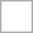<table style="border:solid 1px #aaa; float:center; margin-center:1em;" cellpadding="10" cellspacing="0">
<tr>
<td></td>
</tr>
</table>
